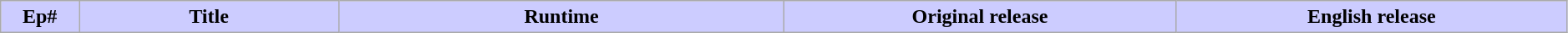<table class="wikitable" width=99%>
<tr>
<th style="background: #CCF" width="5%">Ep#</th>
<th style="background: #CCF">Title</th>
<th style="background: #CCF">Runtime</th>
<th style="background: #CCF" width="25%">Original release</th>
<th style="background: #CCF" width="25%">English release<br>








</th>
</tr>
</table>
